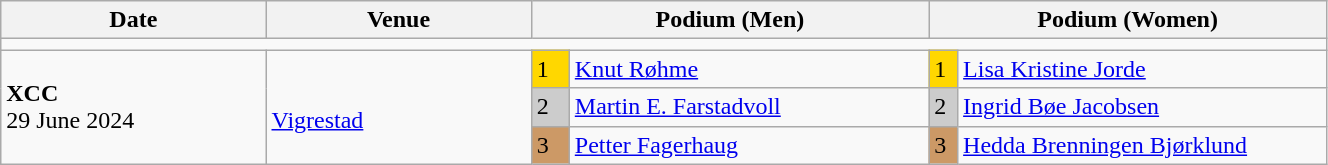<table class="wikitable" width=70%>
<tr>
<th>Date</th>
<th width=20%>Venue</th>
<th colspan=2 width=30%>Podium (Men)</th>
<th colspan=2 width=30%>Podium (Women)</th>
</tr>
<tr>
<td colspan=6></td>
</tr>
<tr>
<td rowspan=3><strong>XCC</strong> <br> 29 June 2024</td>
<td rowspan=3><br><a href='#'>Vigrestad</a></td>
<td bgcolor=FFD700>1</td>
<td><a href='#'>Knut Røhme</a></td>
<td bgcolor=FFD700>1</td>
<td><a href='#'>Lisa Kristine Jorde</a></td>
</tr>
<tr>
<td bgcolor=CCCCCC>2</td>
<td><a href='#'>Martin E. Farstadvoll</a></td>
<td bgcolor=CCCCCC>2</td>
<td><a href='#'>Ingrid Bøe Jacobsen</a></td>
</tr>
<tr>
<td bgcolor=CC9966>3</td>
<td><a href='#'>Petter Fagerhaug</a></td>
<td bgcolor=CC9966>3</td>
<td><a href='#'>Hedda Brenningen Bjørklund</a></td>
</tr>
</table>
